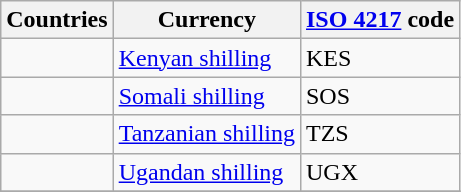<table class="wikitable sortable">
<tr>
<th>Countries</th>
<th>Currency</th>
<th><a href='#'>ISO 4217</a> code</th>
</tr>
<tr>
<td></td>
<td><a href='#'>Kenyan shilling</a></td>
<td>KES</td>
</tr>
<tr>
<td></td>
<td><a href='#'>Somali shilling</a></td>
<td>SOS</td>
</tr>
<tr>
<td></td>
<td><a href='#'>Tanzanian shilling</a></td>
<td>TZS</td>
</tr>
<tr>
<td></td>
<td><a href='#'>Ugandan shilling</a></td>
<td>UGX</td>
</tr>
<tr>
</tr>
</table>
